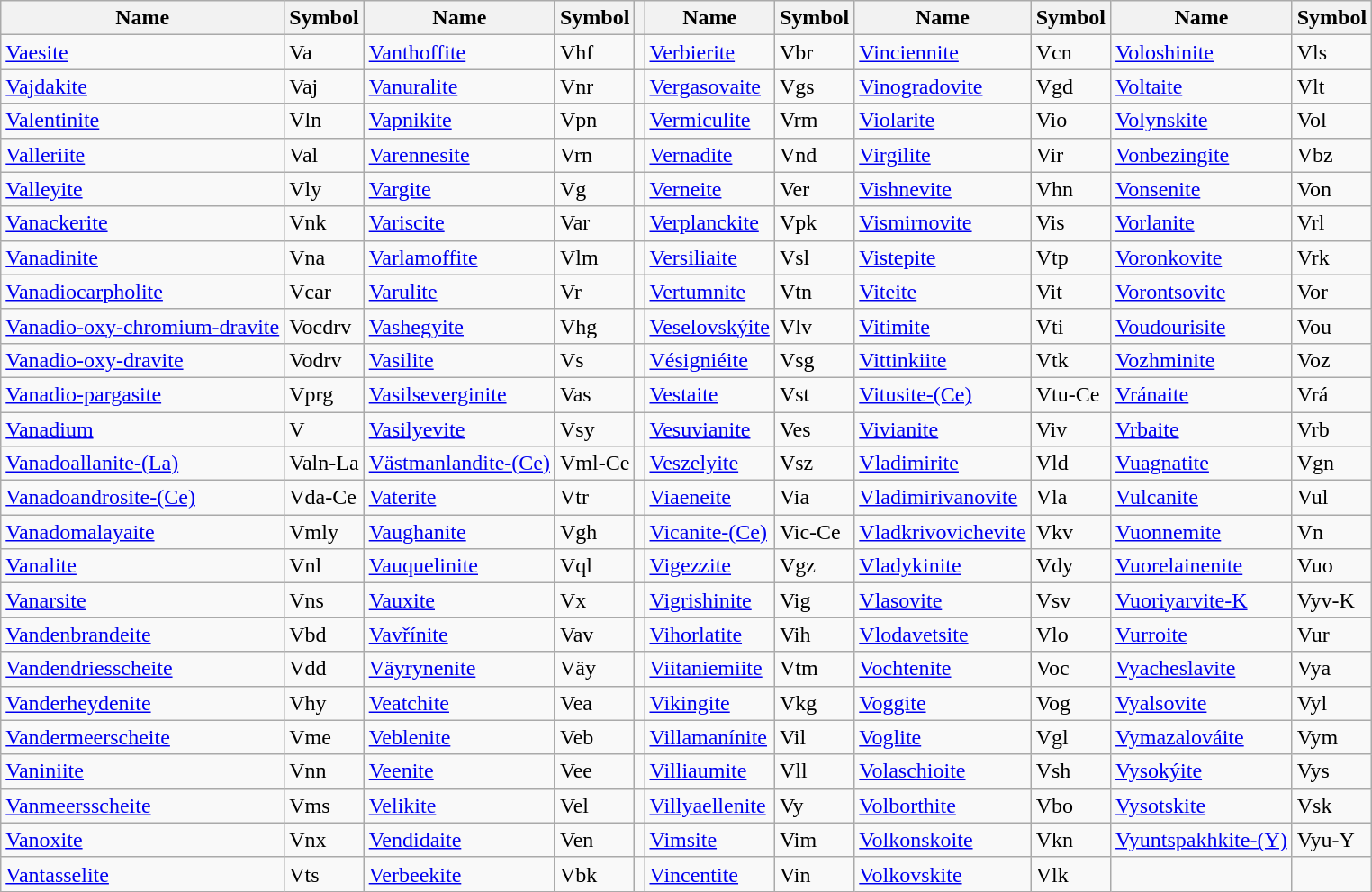<table class="wikitable">
<tr>
<th>Name</th>
<th>Symbol</th>
<th>Name</th>
<th>Symbol</th>
<th></th>
<th>Name</th>
<th>Symbol</th>
<th>Name</th>
<th>Symbol</th>
<th>Name</th>
<th>Symbol</th>
</tr>
<tr>
<td><a href='#'>Vaesite</a></td>
<td>Va</td>
<td><a href='#'>Vanthoffite</a></td>
<td>Vhf</td>
<td></td>
<td><a href='#'>Verbierite</a></td>
<td>Vbr</td>
<td><a href='#'>Vinciennite</a></td>
<td>Vcn</td>
<td><a href='#'>Voloshinite</a></td>
<td>Vls</td>
</tr>
<tr>
<td><a href='#'>Vajdakite</a></td>
<td>Vaj</td>
<td><a href='#'>Vanuralite</a></td>
<td>Vnr</td>
<td></td>
<td><a href='#'>Vergasovaite</a></td>
<td>Vgs</td>
<td><a href='#'>Vinogradovite</a></td>
<td>Vgd</td>
<td><a href='#'>Voltaite</a></td>
<td>Vlt</td>
</tr>
<tr>
<td><a href='#'>Valentinite</a></td>
<td>Vln</td>
<td><a href='#'>Vapnikite</a></td>
<td>Vpn</td>
<td></td>
<td><a href='#'>Vermiculite</a></td>
<td>Vrm</td>
<td><a href='#'>Violarite</a></td>
<td>Vio</td>
<td><a href='#'>Volynskite</a></td>
<td>Vol</td>
</tr>
<tr>
<td><a href='#'>Valleriite</a></td>
<td>Val</td>
<td><a href='#'>Varennesite</a></td>
<td>Vrn</td>
<td></td>
<td><a href='#'>Vernadite</a></td>
<td>Vnd</td>
<td><a href='#'>Virgilite</a></td>
<td>Vir</td>
<td><a href='#'>Vonbezingite</a></td>
<td>Vbz</td>
</tr>
<tr>
<td><a href='#'>Valleyite</a></td>
<td>Vly</td>
<td><a href='#'>Vargite</a></td>
<td>Vg</td>
<td></td>
<td><a href='#'>Verneite</a></td>
<td>Ver</td>
<td><a href='#'>Vishnevite</a></td>
<td>Vhn</td>
<td><a href='#'>Vonsenite</a></td>
<td>Von</td>
</tr>
<tr>
<td><a href='#'>Vanackerite</a></td>
<td>Vnk</td>
<td><a href='#'>Variscite</a></td>
<td>Var</td>
<td></td>
<td><a href='#'>Verplanckite</a></td>
<td>Vpk</td>
<td><a href='#'>Vismirnovite</a></td>
<td>Vis</td>
<td><a href='#'>Vorlanite</a></td>
<td>Vrl</td>
</tr>
<tr>
<td><a href='#'>Vanadinite</a></td>
<td>Vna</td>
<td><a href='#'>Varlamoffite</a></td>
<td>Vlm</td>
<td></td>
<td><a href='#'>Versiliaite</a></td>
<td>Vsl</td>
<td><a href='#'>Vistepite</a></td>
<td>Vtp</td>
<td><a href='#'>Voronkovite</a></td>
<td>Vrk</td>
</tr>
<tr>
<td><a href='#'>Vanadiocarpholite</a></td>
<td>Vcar</td>
<td><a href='#'>Varulite</a></td>
<td>Vr</td>
<td></td>
<td><a href='#'>Vertumnite</a></td>
<td>Vtn</td>
<td><a href='#'>Viteite</a></td>
<td>Vit</td>
<td><a href='#'>Vorontsovite</a></td>
<td>Vor</td>
</tr>
<tr>
<td><a href='#'>Vanadio-oxy-chromium-dravite</a></td>
<td>Vocdrv</td>
<td><a href='#'>Vashegyite</a></td>
<td>Vhg</td>
<td></td>
<td><a href='#'>Veselovskýite</a></td>
<td>Vlv</td>
<td><a href='#'>Vitimite</a></td>
<td>Vti</td>
<td><a href='#'>Voudourisite</a></td>
<td>Vou</td>
</tr>
<tr>
<td><a href='#'>Vanadio-oxy-dravite</a></td>
<td>Vodrv</td>
<td><a href='#'>Vasilite</a></td>
<td>Vs</td>
<td></td>
<td><a href='#'>Vésigniéite</a></td>
<td>Vsg</td>
<td><a href='#'>Vittinkiite</a></td>
<td>Vtk</td>
<td><a href='#'>Vozhminite</a></td>
<td>Voz</td>
</tr>
<tr>
<td><a href='#'>Vanadio-pargasite</a></td>
<td>Vprg</td>
<td><a href='#'>Vasilseverginite</a></td>
<td>Vas</td>
<td></td>
<td><a href='#'>Vestaite</a></td>
<td>Vst</td>
<td><a href='#'>Vitusite-(Ce)</a></td>
<td>Vtu-Ce</td>
<td><a href='#'>Vránaite</a></td>
<td>Vrá</td>
</tr>
<tr>
<td><a href='#'>Vanadium</a></td>
<td>V</td>
<td><a href='#'>Vasilyevite</a></td>
<td>Vsy</td>
<td></td>
<td><a href='#'>Vesuvianite</a></td>
<td>Ves</td>
<td><a href='#'>Vivianite</a></td>
<td>Viv</td>
<td><a href='#'>Vrbaite</a></td>
<td>Vrb</td>
</tr>
<tr>
<td><a href='#'>Vanadoallanite-(La)</a></td>
<td>Valn-La</td>
<td><a href='#'>Västmanlandite-(Ce)</a></td>
<td>Vml-Ce</td>
<td></td>
<td><a href='#'>Veszelyite</a></td>
<td>Vsz</td>
<td><a href='#'>Vladimirite</a></td>
<td>Vld</td>
<td><a href='#'>Vuagnatite</a></td>
<td>Vgn</td>
</tr>
<tr>
<td><a href='#'>Vanadoandrosite-(Ce)</a></td>
<td>Vda-Ce</td>
<td><a href='#'>Vaterite</a></td>
<td>Vtr</td>
<td></td>
<td><a href='#'>Viaeneite</a></td>
<td>Via</td>
<td><a href='#'>Vladimirivanovite</a></td>
<td>Vla</td>
<td><a href='#'>Vulcanite</a></td>
<td>Vul</td>
</tr>
<tr>
<td><a href='#'>Vanadomalayaite</a></td>
<td>Vmly</td>
<td><a href='#'>Vaughanite</a></td>
<td>Vgh</td>
<td></td>
<td><a href='#'>Vicanite-(Ce)</a></td>
<td>Vic-Ce</td>
<td><a href='#'>Vladkrivovichevite</a></td>
<td>Vkv</td>
<td><a href='#'>Vuonnemite</a></td>
<td>Vn</td>
</tr>
<tr>
<td><a href='#'>Vanalite</a></td>
<td>Vnl</td>
<td><a href='#'>Vauquelinite</a></td>
<td>Vql</td>
<td></td>
<td><a href='#'>Vigezzite</a></td>
<td>Vgz</td>
<td><a href='#'>Vladykinite</a></td>
<td>Vdy</td>
<td><a href='#'>Vuorelainenite</a></td>
<td>Vuo</td>
</tr>
<tr>
<td><a href='#'>Vanarsite</a></td>
<td>Vns</td>
<td><a href='#'>Vauxite</a></td>
<td>Vx</td>
<td></td>
<td><a href='#'>Vigrishinite</a></td>
<td>Vig</td>
<td><a href='#'>Vlasovite</a></td>
<td>Vsv</td>
<td><a href='#'>Vuoriyarvite-K</a></td>
<td>Vyv-K</td>
</tr>
<tr>
<td><a href='#'>Vandenbrandeite</a></td>
<td>Vbd</td>
<td><a href='#'>Vavřínite</a></td>
<td>Vav</td>
<td></td>
<td><a href='#'>Vihorlatite</a></td>
<td>Vih</td>
<td><a href='#'>Vlodavetsite</a></td>
<td>Vlo</td>
<td><a href='#'>Vurroite</a></td>
<td>Vur</td>
</tr>
<tr>
<td><a href='#'>Vandendriesscheite</a></td>
<td>Vdd</td>
<td><a href='#'>Väyrynenite</a></td>
<td>Väy</td>
<td></td>
<td><a href='#'>Viitaniemiite</a></td>
<td>Vtm</td>
<td><a href='#'>Vochtenite</a></td>
<td>Voc</td>
<td><a href='#'>Vyacheslavite</a></td>
<td>Vya</td>
</tr>
<tr>
<td><a href='#'>Vanderheydenite</a></td>
<td>Vhy</td>
<td><a href='#'>Veatchite</a></td>
<td>Vea</td>
<td></td>
<td><a href='#'>Vikingite</a></td>
<td>Vkg</td>
<td><a href='#'>Voggite</a></td>
<td>Vog</td>
<td><a href='#'>Vyalsovite</a></td>
<td>Vyl</td>
</tr>
<tr>
<td><a href='#'>Vandermeerscheite</a></td>
<td>Vme</td>
<td><a href='#'>Veblenite</a></td>
<td>Veb</td>
<td></td>
<td><a href='#'>Villamanínite</a></td>
<td>Vil</td>
<td><a href='#'>Voglite</a></td>
<td>Vgl</td>
<td><a href='#'>Vymazalováite</a></td>
<td>Vym</td>
</tr>
<tr>
<td><a href='#'>Vaniniite</a></td>
<td>Vnn</td>
<td><a href='#'>Veenite</a></td>
<td>Vee</td>
<td></td>
<td><a href='#'>Villiaumite</a></td>
<td>Vll</td>
<td><a href='#'>Volaschioite</a></td>
<td>Vsh</td>
<td><a href='#'>Vysokýite</a></td>
<td>Vys</td>
</tr>
<tr>
<td><a href='#'>Vanmeersscheite</a></td>
<td>Vms</td>
<td><a href='#'>Velikite</a></td>
<td>Vel</td>
<td></td>
<td><a href='#'>Villyaellenite</a></td>
<td>Vy</td>
<td><a href='#'>Volborthite</a></td>
<td>Vbo</td>
<td><a href='#'>Vysotskite</a></td>
<td>Vsk</td>
</tr>
<tr>
<td><a href='#'>Vanoxite</a></td>
<td>Vnx</td>
<td><a href='#'>Vendidaite</a></td>
<td>Ven</td>
<td></td>
<td><a href='#'>Vimsite</a></td>
<td>Vim</td>
<td><a href='#'>Volkonskoite</a></td>
<td>Vkn</td>
<td><a href='#'>Vyuntspakhkite-(Y)</a></td>
<td>Vyu-Y</td>
</tr>
<tr>
<td><a href='#'>Vantasselite</a></td>
<td>Vts</td>
<td><a href='#'>Verbeekite</a></td>
<td>Vbk</td>
<td></td>
<td><a href='#'>Vincentite</a></td>
<td>Vin</td>
<td><a href='#'>Volkovskite</a></td>
<td>Vlk</td>
<td></td>
<td></td>
</tr>
</table>
